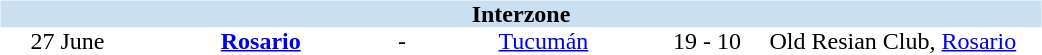<table table width=700>
<tr>
<td width=700 valign="top"><br><table border=0 cellspacing=0 cellpadding=0 style="font-size: 100%; border-collapse: collapse;" width=100%>
<tr bgcolor="#CADFF0">
<td style="font-size:100%"; align="center" colspan="6"><strong>Interzone</strong></td>
</tr>
<tr align=center bgcolor=#FFFFFF>
<td width=90>27 June</td>
<td width=170><strong><a href='#'>Rosario</a></strong></td>
<td width=20>-</td>
<td width=170><a href='#'>Tucumán</a></td>
<td width=50>19 - 10</td>
<td width=200>Old Resian Club, <a href='#'>Rosario</a></td>
</tr>
</table>
</td>
</tr>
</table>
